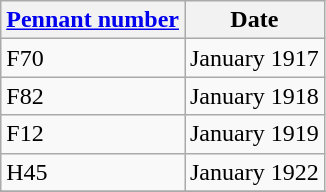<table class="wikitable" style="text-align:left">
<tr>
<th><a href='#'>Pennant number</a></th>
<th>Date</th>
</tr>
<tr>
<td>F70</td>
<td>January 1917</td>
</tr>
<tr>
<td>F82</td>
<td>January 1918</td>
</tr>
<tr>
<td>F12</td>
<td>January 1919</td>
</tr>
<tr>
<td>H45</td>
<td>January 1922</td>
</tr>
<tr>
</tr>
</table>
